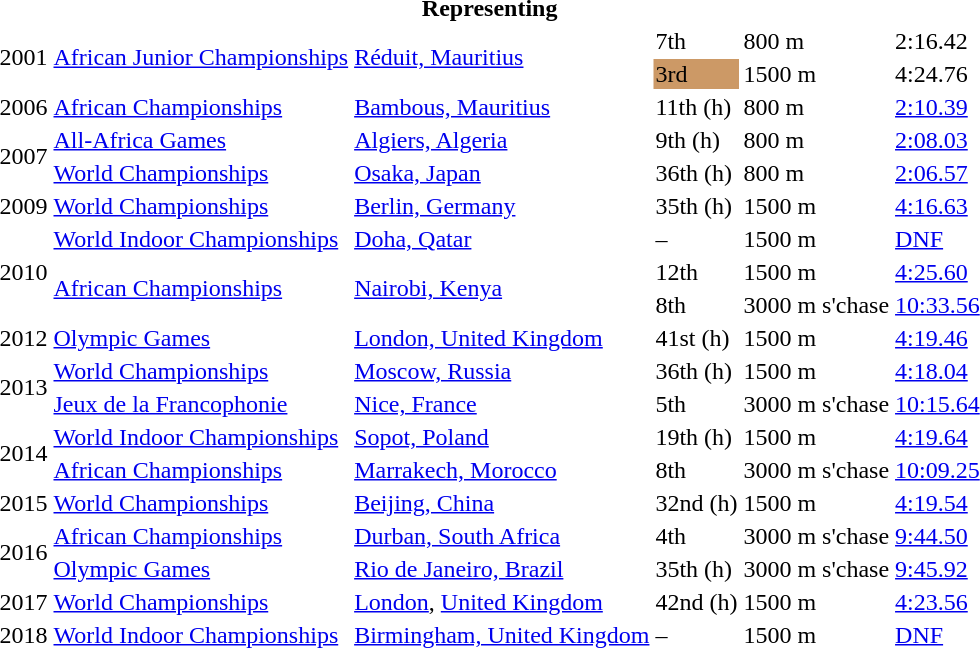<table>
<tr>
<th colspan="6">Representing </th>
</tr>
<tr>
<td rowspan=2>2001</td>
<td rowspan=2><a href='#'>African Junior Championships</a></td>
<td rowspan=2><a href='#'>Réduit, Mauritius</a></td>
<td>7th</td>
<td>800 m</td>
<td>2:16.42</td>
</tr>
<tr>
<td bgcolor=cc9966>3rd</td>
<td>1500 m</td>
<td>4:24.76</td>
</tr>
<tr>
<td>2006</td>
<td><a href='#'>African Championships</a></td>
<td><a href='#'>Bambous, Mauritius</a></td>
<td>11th (h)</td>
<td>800 m</td>
<td><a href='#'>2:10.39</a></td>
</tr>
<tr>
<td rowspan=2>2007</td>
<td><a href='#'>All-Africa Games</a></td>
<td><a href='#'>Algiers, Algeria</a></td>
<td>9th (h)</td>
<td>800 m</td>
<td><a href='#'>2:08.03</a></td>
</tr>
<tr>
<td><a href='#'>World Championships</a></td>
<td><a href='#'>Osaka, Japan</a></td>
<td>36th (h)</td>
<td>800 m</td>
<td><a href='#'>2:06.57</a></td>
</tr>
<tr>
<td>2009</td>
<td><a href='#'>World Championships</a></td>
<td><a href='#'>Berlin, Germany</a></td>
<td>35th (h)</td>
<td>1500 m</td>
<td><a href='#'>4:16.63</a></td>
</tr>
<tr>
<td rowspan=3>2010</td>
<td><a href='#'>World Indoor Championships</a></td>
<td><a href='#'>Doha, Qatar</a></td>
<td>–</td>
<td>1500 m</td>
<td><a href='#'>DNF</a></td>
</tr>
<tr>
<td rowspan=2><a href='#'>African Championships</a></td>
<td rowspan=2><a href='#'>Nairobi, Kenya</a></td>
<td>12th</td>
<td>1500 m</td>
<td><a href='#'>4:25.60</a></td>
</tr>
<tr>
<td>8th</td>
<td>3000 m s'chase</td>
<td><a href='#'>10:33.56</a></td>
</tr>
<tr>
<td>2012</td>
<td><a href='#'>Olympic Games</a></td>
<td><a href='#'>London, United Kingdom</a></td>
<td>41st (h)</td>
<td>1500 m</td>
<td><a href='#'>4:19.46</a></td>
</tr>
<tr>
<td rowspan=2>2013</td>
<td><a href='#'>World Championships</a></td>
<td><a href='#'>Moscow, Russia</a></td>
<td>36th (h)</td>
<td>1500 m</td>
<td><a href='#'>4:18.04</a></td>
</tr>
<tr>
<td><a href='#'>Jeux de la Francophonie</a></td>
<td><a href='#'>Nice, France</a></td>
<td>5th</td>
<td>3000 m s'chase</td>
<td><a href='#'>10:15.64</a></td>
</tr>
<tr>
<td rowspan=2>2014</td>
<td><a href='#'>World Indoor Championships</a></td>
<td><a href='#'>Sopot, Poland</a></td>
<td>19th (h)</td>
<td>1500 m</td>
<td><a href='#'>4:19.64</a></td>
</tr>
<tr>
<td><a href='#'>African Championships</a></td>
<td><a href='#'>Marrakech, Morocco</a></td>
<td>8th</td>
<td>3000 m s'chase</td>
<td><a href='#'>10:09.25</a></td>
</tr>
<tr>
<td>2015</td>
<td><a href='#'>World Championships</a></td>
<td><a href='#'>Beijing, China</a></td>
<td>32nd (h)</td>
<td>1500 m</td>
<td><a href='#'>4:19.54</a></td>
</tr>
<tr>
<td rowspan=2>2016</td>
<td><a href='#'>African Championships</a></td>
<td><a href='#'>Durban, South Africa</a></td>
<td>4th</td>
<td>3000 m s'chase</td>
<td><a href='#'>9:44.50</a></td>
</tr>
<tr>
<td><a href='#'>Olympic Games</a></td>
<td><a href='#'>Rio de Janeiro, Brazil</a></td>
<td>35th (h)</td>
<td>3000 m s'chase</td>
<td><a href='#'>9:45.92</a></td>
</tr>
<tr>
<td>2017</td>
<td><a href='#'>World Championships</a></td>
<td><a href='#'>London</a>, <a href='#'>United Kingdom</a></td>
<td>42nd (h)</td>
<td>1500 m</td>
<td><a href='#'>4:23.56</a></td>
</tr>
<tr>
<td>2018</td>
<td><a href='#'>World Indoor Championships</a></td>
<td><a href='#'>Birmingham, United Kingdom</a></td>
<td>–</td>
<td>1500 m</td>
<td><a href='#'>DNF</a></td>
</tr>
</table>
